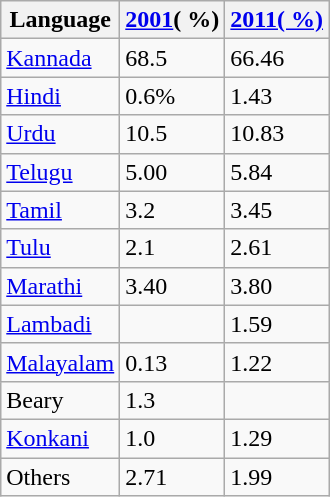<table class="wikitable">
<tr>
<th>Language</th>
<th><a href='#'>2001</a>( %)</th>
<th><a href='#'>2011( %)</a></th>
</tr>
<tr>
<td><a href='#'>Kannada</a></td>
<td>68.5</td>
<td>66.46</td>
</tr>
<tr>
<td><a href='#'>Hindi</a></td>
<td>0.6%</td>
<td>1.43</td>
</tr>
<tr>
<td><a href='#'>Urdu</a></td>
<td>10.5</td>
<td>10.83</td>
</tr>
<tr>
<td><a href='#'>Telugu</a></td>
<td>5.00</td>
<td>5.84</td>
</tr>
<tr>
<td><a href='#'>Tamil</a></td>
<td>3.2</td>
<td>3.45</td>
</tr>
<tr>
<td><a href='#'>Tulu</a></td>
<td>2.1</td>
<td>2.61</td>
</tr>
<tr>
<td><a href='#'>Marathi</a></td>
<td>3.40</td>
<td>3.80</td>
</tr>
<tr>
<td><a href='#'>Lambadi</a></td>
<td></td>
<td>1.59</td>
</tr>
<tr>
<td><a href='#'>Malayalam</a></td>
<td>0.13</td>
<td>1.22</td>
</tr>
<tr>
<td>Beary</td>
<td>1.3</td>
<td></td>
</tr>
<tr>
<td><a href='#'>Konkani</a></td>
<td>1.0</td>
<td>1.29</td>
</tr>
<tr>
<td>Others</td>
<td>2.71</td>
<td>1.99</td>
</tr>
</table>
